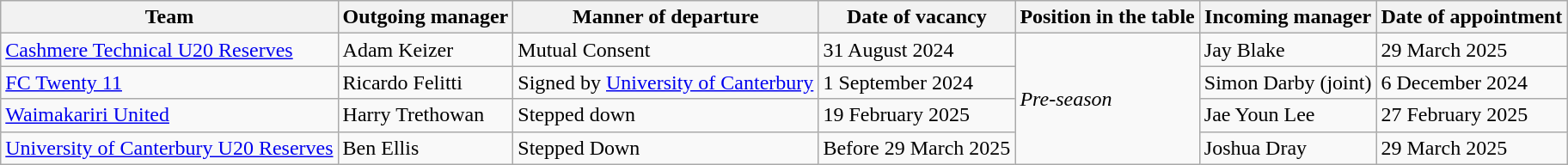<table class="wikitable">
<tr>
<th>Team</th>
<th>Outgoing manager</th>
<th>Manner of departure</th>
<th>Date of vacancy</th>
<th>Position in the table</th>
<th>Incoming manager</th>
<th>Date of appointment</th>
</tr>
<tr>
<td><a href='#'>Cashmere Technical U20 Reserves</a></td>
<td> Adam Keizer</td>
<td>Mutual Consent</td>
<td>31 August 2024</td>
<td rowspan="4"><em>Pre-season</em></td>
<td>Jay Blake</td>
<td>29 March 2025</td>
</tr>
<tr>
<td><a href='#'>FC Twenty 11</a></td>
<td> Ricardo Felitti</td>
<td>Signed by <a href='#'>University of Canterbury</a></td>
<td>1 September 2024</td>
<td> Simon Darby (joint)<br></td>
<td>6 December 2024</td>
</tr>
<tr>
<td><a href='#'>Waimakariri United</a></td>
<td> Harry Trethowan</td>
<td>Stepped down</td>
<td>19 February 2025</td>
<td>Jae Youn Lee</td>
<td>27 February 2025</td>
</tr>
<tr>
<td><a href='#'>University of Canterbury U20 Reserves</a></td>
<td> Ben Ellis</td>
<td>Stepped Down</td>
<td>Before 29 March 2025</td>
<td> Joshua Dray</td>
<td>29 March 2025</td>
</tr>
</table>
